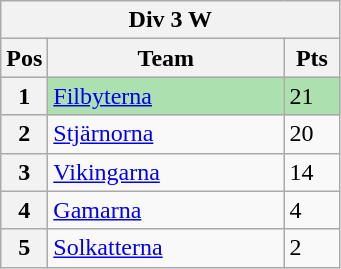<table class="wikitable">
<tr>
<th colspan="3">Div 3 W</th>
</tr>
<tr>
<th width=20>Pos</th>
<th width=150>Team</th>
<th width=30>Pts</th>
</tr>
<tr style="background:#ACE1AF;">
<th>1</th>
<td><a href='#'>Filbyterna</a></td>
<td>21</td>
</tr>
<tr>
<th>2</th>
<td><a href='#'>Stjärnorna</a></td>
<td>20</td>
</tr>
<tr>
<th>3</th>
<td><a href='#'>Vikingarna</a></td>
<td>14</td>
</tr>
<tr>
<th>4</th>
<td><a href='#'>Gamarna</a></td>
<td>4</td>
</tr>
<tr>
<th>5</th>
<td><a href='#'>Solkatterna</a></td>
<td>2</td>
</tr>
</table>
